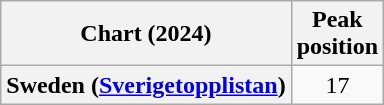<table class="wikitable plainrowheaders" style="text-align:center">
<tr>
<th scope="col">Chart (2024)</th>
<th scope="col">Peak<br>position</th>
</tr>
<tr>
<th scope="row">Sweden (<a href='#'>Sverigetopplistan</a>)</th>
<td>17</td>
</tr>
</table>
